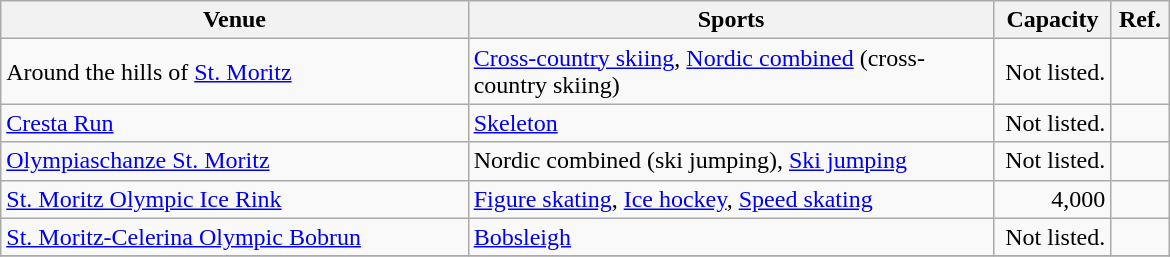<table class="wikitable sortable" width=780px>
<tr>
<th width=40%>Venue</th>
<th class="unsortable" width=45%>Sports</th>
<th width=10%>Capacity</th>
<th class="unsortable">Ref.</th>
</tr>
<tr>
<td>Around the hills of <a href='#'>St. Moritz</a></td>
<td><a href='#'>Cross-country skiing</a>, <a href='#'>Nordic combined</a> (cross-country skiing)</td>
<td align="right">Not listed.</td>
<td align=center></td>
</tr>
<tr>
<td><a href='#'>Cresta Run</a></td>
<td><a href='#'>Skeleton</a></td>
<td align="right">Not listed.</td>
<td align=center></td>
</tr>
<tr>
<td><a href='#'>Olympiaschanze St. Moritz</a></td>
<td>Nordic combined (ski jumping), <a href='#'>Ski jumping</a></td>
<td align="right">Not listed.</td>
<td align=center></td>
</tr>
<tr>
<td><a href='#'>St. Moritz Olympic Ice Rink</a></td>
<td><a href='#'>Figure skating</a>, <a href='#'>Ice hockey</a>, <a href='#'>Speed skating</a></td>
<td align="right">4,000</td>
<td align=center></td>
</tr>
<tr>
<td><a href='#'>St. Moritz-Celerina Olympic Bobrun</a></td>
<td><a href='#'>Bobsleigh</a></td>
<td align="right">Not listed.</td>
<td align=center></td>
</tr>
<tr>
</tr>
</table>
